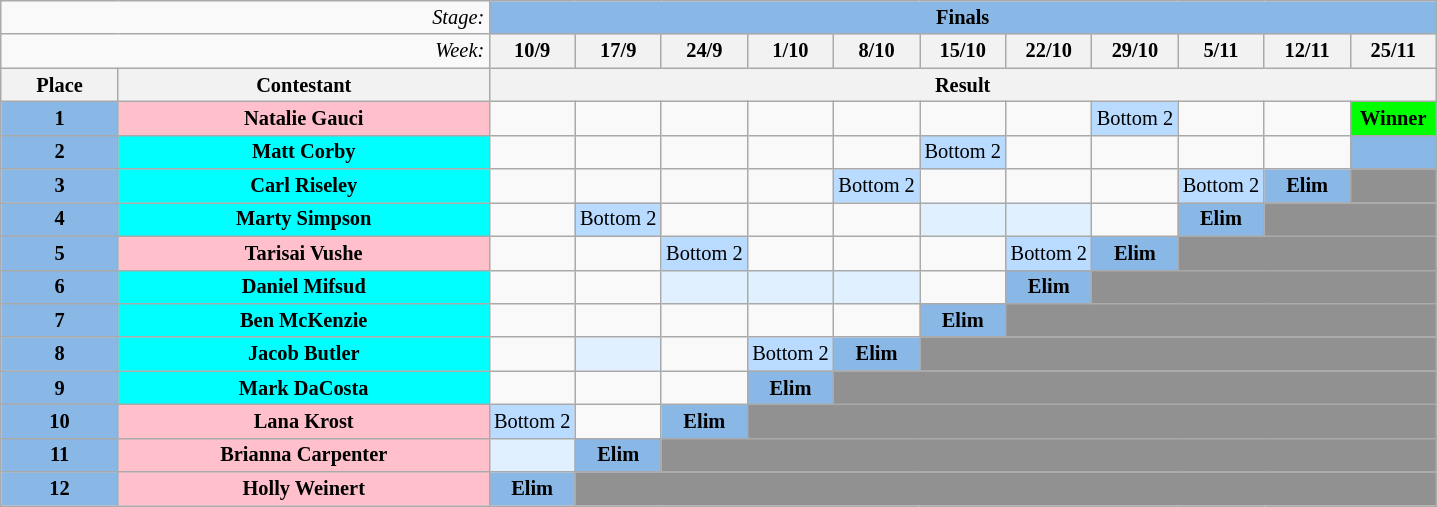<table class="wikitable" style="text-align:center; font-size:85%">
<tr>
<td colspan="2" style="text-align:right;"><em>Stage:</em></td>
<td colspan="14" style="background:#8ab8e6;"><strong>Finals</strong></td>
</tr>
<tr>
<td colspan="2" style="text-align:right;"><em>Week:</em></td>
<th width=6%>10/9</th>
<th width=6%>17/9</th>
<th width=6%>24/9</th>
<th width=6%>1/10</th>
<th width=6%>8/10</th>
<th width=6%>15/10</th>
<th width=6%>22/10</th>
<th width=6%>29/10</th>
<th width=6%>5/11</th>
<th width=6%>12/11</th>
<th width=6%>25/11</th>
</tr>
<tr>
<th>Place</th>
<th>Contestant</th>
<th colspan="20">Result</th>
</tr>
<tr>
<td style="background:#8ab8e6;"><strong>1</strong></td>
<td style="background:pink;"><strong>Natalie Gauci</strong></td>
<td></td>
<td></td>
<td></td>
<td></td>
<td></td>
<td></td>
<td></td>
<td style="background:#b8dbff;">Bottom 2</td>
<td></td>
<td></td>
<td style="background:lime;"><strong>Winner</strong></td>
</tr>
<tr>
<td style="background:#8ab8e6;"><strong>2</strong></td>
<td style="background:cyan;"><strong>Matt Corby</strong></td>
<td></td>
<td></td>
<td></td>
<td></td>
<td></td>
<td style="background:#b8dbff;">Bottom 2</td>
<td></td>
<td></td>
<td></td>
<td></td>
<td style="background:#8ab8e6;"></td>
</tr>
<tr>
<td style="background:#8ab8e6;"><strong>3</strong></td>
<td style="background:cyan;"><strong>Carl Riseley</strong></td>
<td></td>
<td></td>
<td></td>
<td></td>
<td style="background:#b8dbff;">Bottom 2</td>
<td></td>
<td></td>
<td></td>
<td style="background:#b8dbff;">Bottom 2</td>
<td style="background:#8ab8e6;"><strong>Elim</strong></td>
<td style="background:#919191;" colspan="10"></td>
</tr>
<tr>
<td style="background:#8ab8e6;"><strong>4</strong></td>
<td style="background:cyan;"><strong>Marty Simpson</strong></td>
<td></td>
<td style="background:#b8dbff;">Bottom 2</td>
<td></td>
<td></td>
<td></td>
<td style="background:#e0f0ff;"></td>
<td style="background:#e0f0ff;"></td>
<td></td>
<td style="background:#8ab8e6;"><strong>Elim</strong></td>
<td style="background:#919191;" colspan="10"></td>
</tr>
<tr>
<td style="background:#8ab8e6;"><strong>5</strong></td>
<td style="background:pink;"><strong>Tarisai Vushe</strong></td>
<td></td>
<td></td>
<td style="background:#b8dbff;">Bottom 2</td>
<td></td>
<td></td>
<td></td>
<td style="background:#b8dbff;">Bottom 2</td>
<td style="background:#8ab8e6;"><strong>Elim</strong></td>
<td style="background:#919191;" colspan="10"></td>
</tr>
<tr>
<td style="background:#8ab8e6;"><strong>6</strong></td>
<td style="background:cyan;"><strong>Daniel Mifsud</strong></td>
<td></td>
<td></td>
<td style="background:#e0f0ff;"></td>
<td style="background:#e0f0ff;"></td>
<td style="background:#e0f0ff;"></td>
<td></td>
<td style="background:#8ab8e6;"><strong>Elim</strong></td>
<td style="background:#919191;" colspan="10"></td>
</tr>
<tr>
<td style="background:#8ab8e6;"><strong>7</strong></td>
<td style="background:cyan;"><strong>Ben McKenzie</strong></td>
<td></td>
<td></td>
<td></td>
<td></td>
<td></td>
<td style="background:#8ab8e6;"><strong>Elim</strong></td>
<td style="background:#919191;" colspan="10"></td>
</tr>
<tr>
<td style="background:#8ab8e6;"><strong>8</strong></td>
<td style="background:cyan;"><strong>Jacob Butler</strong></td>
<td></td>
<td style="background:#e0f0ff;"></td>
<td></td>
<td style="background:#b8dbff;">Bottom 2</td>
<td style="background:#8ab8e6;"><strong>Elim</strong></td>
<td style="background:#919191;" colspan="10"></td>
</tr>
<tr>
<td style="background:#8ab8e6;"><strong>9</strong></td>
<td style="background: cyan;"><strong>Mark DaCosta</strong></td>
<td></td>
<td></td>
<td></td>
<td style="background:#8ab8e6;"><strong>Elim</strong></td>
<td style="background:#919191;" colspan="10"></td>
</tr>
<tr>
<td style="background:#8ab8e6;"><strong>10</strong></td>
<td style="background:pink;"><strong>Lana Krost</strong></td>
<td style="background:#b8dbff;">Bottom 2</td>
<td></td>
<td style="background:#8ab8e6;"><strong>Elim</strong></td>
<td style="background:#919191;" colspan="10"></td>
</tr>
<tr>
<td style="background:#8ab8e6;"><strong>11</strong></td>
<td style="background:pink;"><strong>Brianna Carpenter</strong></td>
<td style="background:#e0f0ff;"></td>
<td style="background:#8ab8e6;"><strong>Elim</strong></td>
<td style="background:#919191;" colspan="10"></td>
</tr>
<tr>
<td style="background:#8ab8e6;"><strong>12</strong></td>
<td style="background:pink;"><strong>Holly Weinert</strong></td>
<td style="background:#8ab8e6;"><strong>Elim</strong></td>
<td style="background:#919191;" colspan="12"></td>
</tr>
</table>
